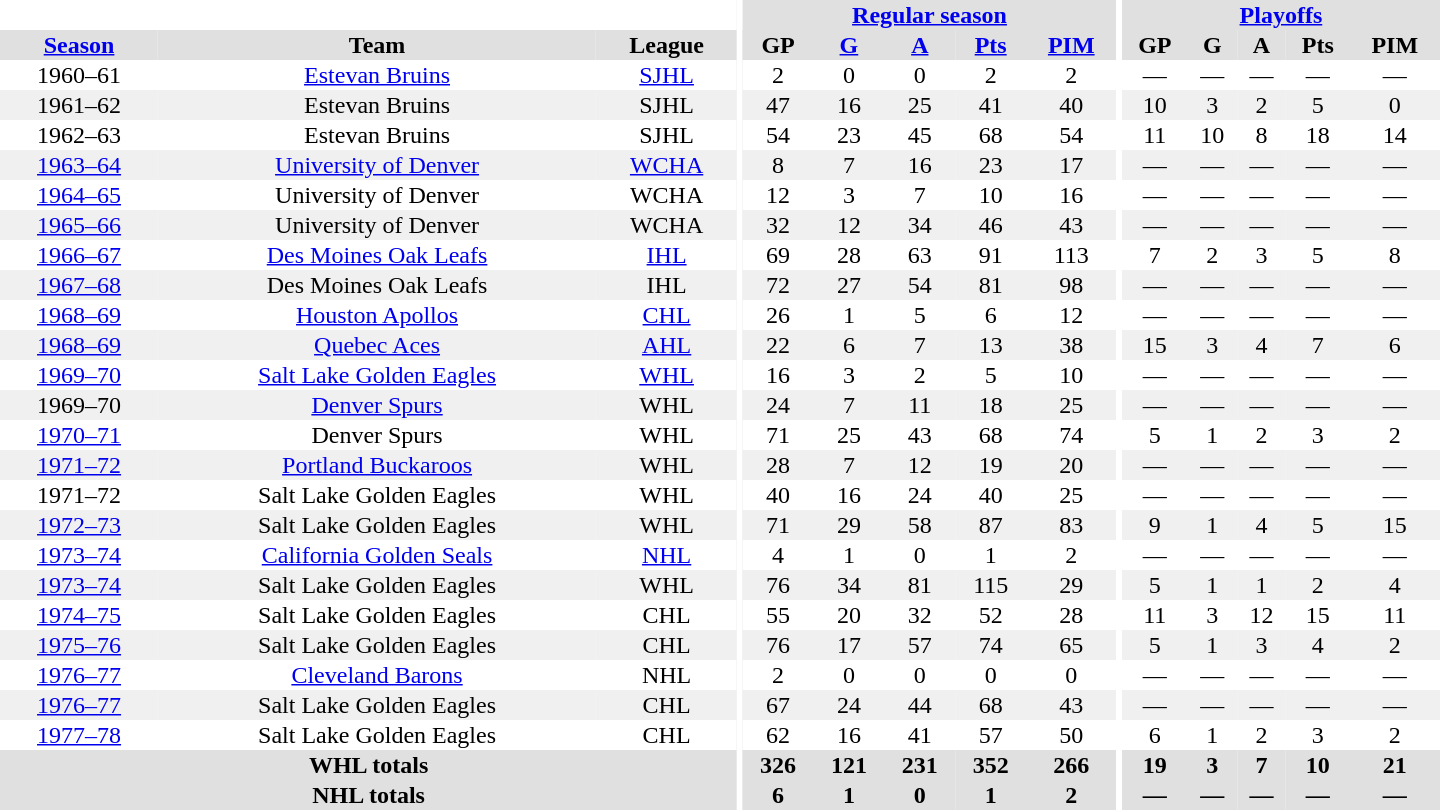<table border="0" cellpadding="1" cellspacing="0" style="text-align:center; width:60em">
<tr bgcolor="#e0e0e0">
<th colspan="3" bgcolor="#ffffff"></th>
<th rowspan="100" bgcolor="#ffffff"></th>
<th colspan="5"><a href='#'>Regular season</a></th>
<th rowspan="100" bgcolor="#ffffff"></th>
<th colspan="5"><a href='#'>Playoffs</a></th>
</tr>
<tr bgcolor="#e0e0e0">
<th><a href='#'>Season</a></th>
<th>Team</th>
<th>League</th>
<th>GP</th>
<th><a href='#'>G</a></th>
<th><a href='#'>A</a></th>
<th><a href='#'>Pts</a></th>
<th><a href='#'>PIM</a></th>
<th>GP</th>
<th>G</th>
<th>A</th>
<th>Pts</th>
<th>PIM</th>
</tr>
<tr>
<td>1960–61</td>
<td><a href='#'>Estevan Bruins</a></td>
<td><a href='#'>SJHL</a></td>
<td>2</td>
<td>0</td>
<td>0</td>
<td>2</td>
<td>2</td>
<td>—</td>
<td>—</td>
<td>—</td>
<td>—</td>
<td>—</td>
</tr>
<tr bgcolor="#f0f0f0">
<td>1961–62</td>
<td>Estevan Bruins</td>
<td>SJHL</td>
<td>47</td>
<td>16</td>
<td>25</td>
<td>41</td>
<td>40</td>
<td>10</td>
<td>3</td>
<td>2</td>
<td>5</td>
<td>0</td>
</tr>
<tr>
<td>1962–63</td>
<td>Estevan Bruins</td>
<td>SJHL</td>
<td>54</td>
<td>23</td>
<td>45</td>
<td>68</td>
<td>54</td>
<td>11</td>
<td>10</td>
<td>8</td>
<td>18</td>
<td>14</td>
</tr>
<tr bgcolor="#f0f0f0">
<td><a href='#'>1963–64</a></td>
<td><a href='#'>University of Denver</a></td>
<td><a href='#'>WCHA</a></td>
<td>8</td>
<td>7</td>
<td>16</td>
<td>23</td>
<td>17</td>
<td>—</td>
<td>—</td>
<td>—</td>
<td>—</td>
<td>—</td>
</tr>
<tr>
<td><a href='#'>1964–65</a></td>
<td>University of Denver</td>
<td>WCHA</td>
<td>12</td>
<td>3</td>
<td>7</td>
<td>10</td>
<td>16</td>
<td>—</td>
<td>—</td>
<td>—</td>
<td>—</td>
<td>—</td>
</tr>
<tr bgcolor="#f0f0f0">
<td><a href='#'>1965–66</a></td>
<td>University of Denver</td>
<td>WCHA</td>
<td>32</td>
<td>12</td>
<td>34</td>
<td>46</td>
<td>43</td>
<td>—</td>
<td>—</td>
<td>—</td>
<td>—</td>
<td>—</td>
</tr>
<tr>
<td><a href='#'>1966–67</a></td>
<td><a href='#'>Des Moines Oak Leafs</a></td>
<td><a href='#'>IHL</a></td>
<td>69</td>
<td>28</td>
<td>63</td>
<td>91</td>
<td>113</td>
<td>7</td>
<td>2</td>
<td>3</td>
<td>5</td>
<td>8</td>
</tr>
<tr bgcolor="#f0f0f0">
<td><a href='#'>1967–68</a></td>
<td>Des Moines Oak Leafs</td>
<td>IHL</td>
<td>72</td>
<td>27</td>
<td>54</td>
<td>81</td>
<td>98</td>
<td>—</td>
<td>—</td>
<td>—</td>
<td>—</td>
<td>—</td>
</tr>
<tr>
<td><a href='#'>1968–69</a></td>
<td><a href='#'>Houston Apollos</a></td>
<td><a href='#'>CHL</a></td>
<td>26</td>
<td>1</td>
<td>5</td>
<td>6</td>
<td>12</td>
<td>—</td>
<td>—</td>
<td>—</td>
<td>—</td>
<td>—</td>
</tr>
<tr bgcolor="#f0f0f0">
<td><a href='#'>1968–69</a></td>
<td><a href='#'>Quebec Aces</a></td>
<td><a href='#'>AHL</a></td>
<td>22</td>
<td>6</td>
<td>7</td>
<td>13</td>
<td>38</td>
<td>15</td>
<td>3</td>
<td>4</td>
<td>7</td>
<td>6</td>
</tr>
<tr>
<td><a href='#'>1969–70</a></td>
<td><a href='#'>Salt Lake Golden Eagles</a></td>
<td><a href='#'>WHL</a></td>
<td>16</td>
<td>3</td>
<td>2</td>
<td>5</td>
<td>10</td>
<td>—</td>
<td>—</td>
<td>—</td>
<td>—</td>
<td>—</td>
</tr>
<tr bgcolor="#f0f0f0">
<td>1969–70</td>
<td><a href='#'>Denver Spurs</a></td>
<td>WHL</td>
<td>24</td>
<td>7</td>
<td>11</td>
<td>18</td>
<td>25</td>
<td>—</td>
<td>—</td>
<td>—</td>
<td>—</td>
<td>—</td>
</tr>
<tr>
<td><a href='#'>1970–71</a></td>
<td>Denver Spurs</td>
<td>WHL</td>
<td>71</td>
<td>25</td>
<td>43</td>
<td>68</td>
<td>74</td>
<td>5</td>
<td>1</td>
<td>2</td>
<td>3</td>
<td>2</td>
</tr>
<tr bgcolor="#f0f0f0">
<td><a href='#'>1971–72</a></td>
<td><a href='#'>Portland Buckaroos</a></td>
<td>WHL</td>
<td>28</td>
<td>7</td>
<td>12</td>
<td>19</td>
<td>20</td>
<td>—</td>
<td>—</td>
<td>—</td>
<td>—</td>
<td>—</td>
</tr>
<tr>
<td>1971–72</td>
<td>Salt Lake Golden Eagles</td>
<td>WHL</td>
<td>40</td>
<td>16</td>
<td>24</td>
<td>40</td>
<td>25</td>
<td>—</td>
<td>—</td>
<td>—</td>
<td>—</td>
<td>—</td>
</tr>
<tr bgcolor="#f0f0f0">
<td><a href='#'>1972–73</a></td>
<td>Salt Lake Golden Eagles</td>
<td>WHL</td>
<td>71</td>
<td>29</td>
<td>58</td>
<td>87</td>
<td>83</td>
<td>9</td>
<td>1</td>
<td>4</td>
<td>5</td>
<td>15</td>
</tr>
<tr>
<td><a href='#'>1973–74</a></td>
<td><a href='#'>California Golden Seals</a></td>
<td><a href='#'>NHL</a></td>
<td>4</td>
<td>1</td>
<td>0</td>
<td>1</td>
<td>2</td>
<td>—</td>
<td>—</td>
<td>—</td>
<td>—</td>
<td>—</td>
</tr>
<tr bgcolor="#f0f0f0">
<td><a href='#'>1973–74</a></td>
<td>Salt Lake Golden Eagles</td>
<td>WHL</td>
<td>76</td>
<td>34</td>
<td>81</td>
<td>115</td>
<td>29</td>
<td>5</td>
<td>1</td>
<td>1</td>
<td>2</td>
<td>4</td>
</tr>
<tr>
<td><a href='#'>1974–75</a></td>
<td>Salt Lake Golden Eagles</td>
<td>CHL</td>
<td>55</td>
<td>20</td>
<td>32</td>
<td>52</td>
<td>28</td>
<td>11</td>
<td>3</td>
<td>12</td>
<td>15</td>
<td>11</td>
</tr>
<tr bgcolor="#f0f0f0">
<td><a href='#'>1975–76</a></td>
<td>Salt Lake Golden Eagles</td>
<td>CHL</td>
<td>76</td>
<td>17</td>
<td>57</td>
<td>74</td>
<td>65</td>
<td>5</td>
<td>1</td>
<td>3</td>
<td>4</td>
<td>2</td>
</tr>
<tr>
<td><a href='#'>1976–77</a></td>
<td><a href='#'>Cleveland Barons</a></td>
<td>NHL</td>
<td>2</td>
<td>0</td>
<td>0</td>
<td>0</td>
<td>0</td>
<td>—</td>
<td>—</td>
<td>—</td>
<td>—</td>
<td>—</td>
</tr>
<tr bgcolor="#f0f0f0">
<td><a href='#'>1976–77</a></td>
<td>Salt Lake Golden Eagles</td>
<td>CHL</td>
<td>67</td>
<td>24</td>
<td>44</td>
<td>68</td>
<td>43</td>
<td>—</td>
<td>—</td>
<td>—</td>
<td>—</td>
<td>—</td>
</tr>
<tr>
<td><a href='#'>1977–78</a></td>
<td>Salt Lake Golden Eagles</td>
<td>CHL</td>
<td>62</td>
<td>16</td>
<td>41</td>
<td>57</td>
<td>50</td>
<td>6</td>
<td>1</td>
<td>2</td>
<td>3</td>
<td>2</td>
</tr>
<tr bgcolor="#e0e0e0">
<th colspan="3">WHL totals</th>
<th>326</th>
<th>121</th>
<th>231</th>
<th>352</th>
<th>266</th>
<th>19</th>
<th>3</th>
<th>7</th>
<th>10</th>
<th>21</th>
</tr>
<tr bgcolor="#e0e0e0">
<th colspan="3">NHL totals</th>
<th>6</th>
<th>1</th>
<th>0</th>
<th>1</th>
<th>2</th>
<th>—</th>
<th>—</th>
<th>—</th>
<th>—</th>
<th>—</th>
</tr>
</table>
